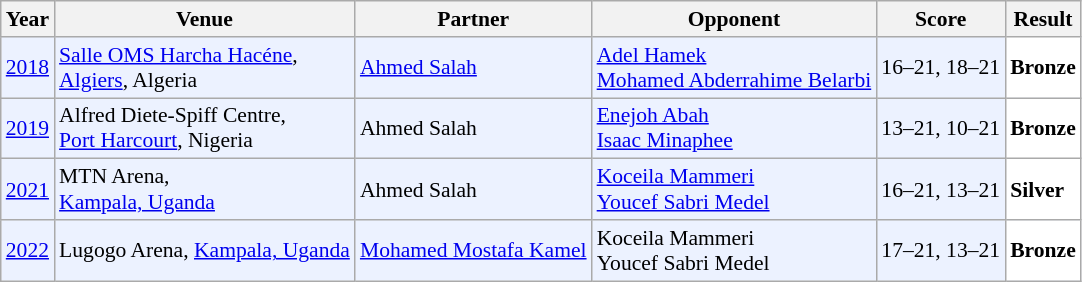<table class="sortable wikitable" style="font-size: 90%;">
<tr>
<th>Year</th>
<th>Venue</th>
<th>Partner</th>
<th>Opponent</th>
<th>Score</th>
<th>Result</th>
</tr>
<tr style="background:#ECF2FF">
<td align="center"><a href='#'>2018</a></td>
<td align="left"><a href='#'>Salle OMS Harcha Hacéne</a>,<br><a href='#'>Algiers</a>, Algeria</td>
<td align="left"> <a href='#'>Ahmed Salah</a></td>
<td align="left"> <a href='#'>Adel Hamek</a><br> <a href='#'>Mohamed Abderrahime Belarbi</a></td>
<td align="left">16–21, 18–21</td>
<td style="text-align:left; background:white"> <strong>Bronze</strong></td>
</tr>
<tr style="background:#ECF2FF">
<td align="center"><a href='#'>2019</a></td>
<td align="left">Alfred Diete-Spiff Centre,<br><a href='#'>Port Harcourt</a>, Nigeria</td>
<td align="left"> Ahmed Salah</td>
<td align="left"> <a href='#'>Enejoh Abah</a><br> <a href='#'>Isaac Minaphee</a></td>
<td align="left">13–21, 10–21</td>
<td style="text-align:left; background:white"> <strong>Bronze</strong></td>
</tr>
<tr style="background:#ECF2FF">
<td align="center"><a href='#'>2021</a></td>
<td align="left">MTN Arena,<br><a href='#'>Kampala, Uganda</a></td>
<td align="left"> Ahmed Salah</td>
<td align="left"> <a href='#'>Koceila Mammeri</a><br> <a href='#'>Youcef Sabri Medel</a></td>
<td align="left">16–21, 13–21</td>
<td style="text-align:left; background:white"> <strong>Silver</strong></td>
</tr>
<tr style="background:#ECF2FF">
<td align="center"><a href='#'>2022</a></td>
<td align="left">Lugogo Arena, <a href='#'>Kampala, Uganda</a></td>
<td align="left"> <a href='#'>Mohamed Mostafa Kamel</a></td>
<td align="left"> Koceila Mammeri<br> Youcef Sabri Medel</td>
<td align="left">17–21, 13–21</td>
<td style="text-align:left; background:white"> <strong>Bronze</strong></td>
</tr>
</table>
